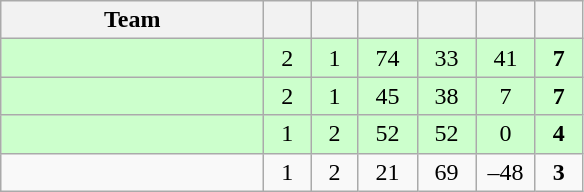<table class="wikitable" style="text-align:center;">
<tr>
<th style="width:10.5em;">Team</th>
<th style="width:1.5em;"></th>
<th style="width:1.5em;"></th>
<th style="width:2.0em;"></th>
<th style="width:2.0em;"></th>
<th style="width:2.0em;"></th>
<th style="width:1.5em;"></th>
</tr>
<tr bgcolor=#cfc>
<td align="left"></td>
<td>2</td>
<td>1</td>
<td>74</td>
<td>33</td>
<td>41</td>
<td><strong>7</strong></td>
</tr>
<tr bgcolor=#cfc>
<td align="left"></td>
<td>2</td>
<td>1</td>
<td>45</td>
<td>38</td>
<td>7</td>
<td><strong>7</strong></td>
</tr>
<tr bgcolor=#cfc>
<td align="left"></td>
<td>1</td>
<td>2</td>
<td>52</td>
<td>52</td>
<td>0</td>
<td><strong>4</strong></td>
</tr>
<tr>
<td align="left"></td>
<td>1</td>
<td>2</td>
<td>21</td>
<td>69</td>
<td>–48</td>
<td><strong>3</strong></td>
</tr>
</table>
